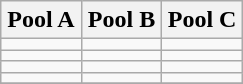<table class="wikitable">
<tr>
<th width=33%>Pool A</th>
<th width=33%>Pool B</th>
<th width=33%>Pool C</th>
</tr>
<tr>
<td></td>
<td></td>
<td></td>
</tr>
<tr>
<td></td>
<td></td>
<td></td>
</tr>
<tr>
<td></td>
<td></td>
<td></td>
</tr>
<tr>
<td></td>
<td></td>
<td></td>
</tr>
<tr>
</tr>
</table>
